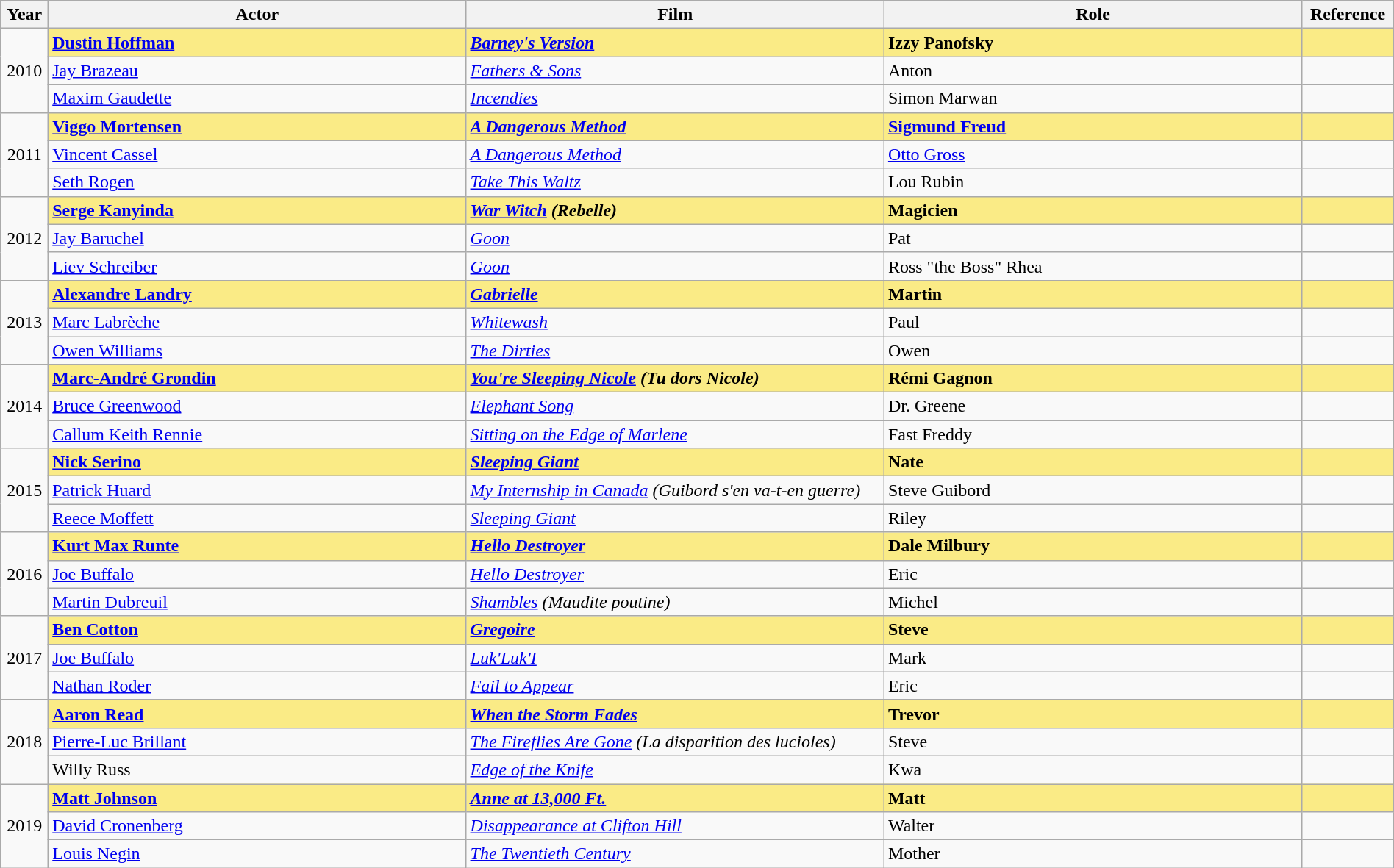<table class="wikitable" width="100%" cellpadding="5">
<tr>
<th>Year</th>
<th width=30%>Actor</th>
<th width=30%>Film</th>
<th width=30%>Role</th>
<th>Reference</th>
</tr>
<tr>
<td style="text-align:center;" rowspan=3>2010</td>
<td style="background:#FAEB86;"><strong><a href='#'>Dustin Hoffman</a></strong></td>
<td style="background:#FAEB86;"><strong><em><a href='#'>Barney's Version</a></em></strong></td>
<td style="background:#FAEB86;"><strong>Izzy Panofsky</strong></td>
<td style="background:#FAEB86;"></td>
</tr>
<tr>
<td><a href='#'>Jay Brazeau</a></td>
<td><em><a href='#'>Fathers & Sons</a></em></td>
<td>Anton</td>
<td></td>
</tr>
<tr>
<td><a href='#'>Maxim Gaudette</a></td>
<td><em><a href='#'>Incendies</a></em></td>
<td>Simon Marwan</td>
<td></td>
</tr>
<tr>
<td style="text-align:center;" rowspan=3>2011</td>
<td style="background:#FAEB86;"><strong><a href='#'>Viggo Mortensen</a></strong></td>
<td style="background:#FAEB86;"><strong><em><a href='#'>A Dangerous Method</a></em></strong></td>
<td style="background:#FAEB86;"><strong><a href='#'>Sigmund Freud</a></strong></td>
<td style="background:#FAEB86;"></td>
</tr>
<tr>
<td><a href='#'>Vincent Cassel</a></td>
<td><em><a href='#'>A Dangerous Method</a></em></td>
<td><a href='#'>Otto Gross</a></td>
<td></td>
</tr>
<tr>
<td><a href='#'>Seth Rogen</a></td>
<td><em><a href='#'>Take This Waltz</a></em></td>
<td>Lou Rubin</td>
<td></td>
</tr>
<tr>
<td style="text-align:center;" rowspan=3>2012</td>
<td style="background:#FAEB86;"><strong><a href='#'>Serge Kanyinda</a></strong></td>
<td style="background:#FAEB86;"><strong><em><a href='#'>War Witch</a> (Rebelle)</em></strong></td>
<td style="background:#FAEB86;"><strong>Magicien</strong></td>
<td style="background:#FAEB86;"></td>
</tr>
<tr>
<td><a href='#'>Jay Baruchel</a></td>
<td><em><a href='#'>Goon</a></em></td>
<td>Pat</td>
<td></td>
</tr>
<tr>
<td><a href='#'>Liev Schreiber</a></td>
<td><em><a href='#'>Goon</a></em></td>
<td>Ross "the Boss" Rhea</td>
<td></td>
</tr>
<tr>
<td style="text-align:center;" rowspan=3>2013</td>
<td style="background:#FAEB86;"><strong><a href='#'>Alexandre Landry</a></strong></td>
<td style="background:#FAEB86;"><strong><em><a href='#'>Gabrielle</a></em></strong></td>
<td style="background:#FAEB86;"><strong>Martin</strong></td>
<td style="background:#FAEB86;"></td>
</tr>
<tr>
<td><a href='#'>Marc Labrèche</a></td>
<td><em><a href='#'>Whitewash</a></em></td>
<td>Paul</td>
<td></td>
</tr>
<tr>
<td><a href='#'>Owen Williams</a></td>
<td><em><a href='#'>The Dirties</a></em></td>
<td>Owen</td>
<td></td>
</tr>
<tr>
<td style="text-align:center;" rowspan=3>2014</td>
<td style="background:#FAEB86;"><strong><a href='#'>Marc-André Grondin</a></strong></td>
<td style="background:#FAEB86;"><strong><em><a href='#'>You're Sleeping Nicole</a> (Tu dors Nicole)</em></strong></td>
<td style="background:#FAEB86;"><strong>Rémi Gagnon</strong></td>
<td style="background:#FAEB86;"></td>
</tr>
<tr>
<td><a href='#'>Bruce Greenwood</a></td>
<td><em><a href='#'>Elephant Song</a></em></td>
<td>Dr. Greene</td>
<td></td>
</tr>
<tr>
<td><a href='#'>Callum Keith Rennie</a></td>
<td><em><a href='#'>Sitting on the Edge of Marlene</a></em></td>
<td>Fast Freddy</td>
<td></td>
</tr>
<tr>
<td style="text-align:center;" rowspan=3>2015</td>
<td style="background:#FAEB86;"><strong><a href='#'>Nick Serino</a></strong></td>
<td style="background:#FAEB86;"><strong><em><a href='#'>Sleeping Giant</a></em></strong></td>
<td style="background:#FAEB86;"><strong>Nate</strong></td>
<td style="background:#FAEB86;"></td>
</tr>
<tr>
<td><a href='#'>Patrick Huard</a></td>
<td><em><a href='#'>My Internship in Canada</a> (Guibord s'en va-t-en guerre)</em></td>
<td>Steve Guibord</td>
<td></td>
</tr>
<tr>
<td><a href='#'>Reece Moffett</a></td>
<td><em><a href='#'>Sleeping Giant</a></em></td>
<td>Riley</td>
<td></td>
</tr>
<tr>
<td style="text-align:center;" rowspan=3>2016</td>
<td style="background:#FAEB86;"><strong><a href='#'>Kurt Max Runte</a></strong></td>
<td style="background:#FAEB86;"><strong><em><a href='#'>Hello Destroyer</a></em></strong></td>
<td style="background:#FAEB86;"><strong>Dale Milbury</strong></td>
<td style="background:#FAEB86;"></td>
</tr>
<tr>
<td><a href='#'>Joe Buffalo</a></td>
<td><em><a href='#'>Hello Destroyer</a></em></td>
<td>Eric</td>
<td></td>
</tr>
<tr>
<td><a href='#'>Martin Dubreuil</a></td>
<td><em><a href='#'>Shambles</a> (Maudite poutine)</em></td>
<td>Michel</td>
<td></td>
</tr>
<tr>
<td style="text-align:center;" rowspan=3>2017</td>
<td style="background:#FAEB86;"><strong><a href='#'>Ben Cotton</a></strong></td>
<td style="background:#FAEB86;"><strong><em><a href='#'>Gregoire</a></em></strong></td>
<td style="background:#FAEB86;"><strong>Steve</strong></td>
<td style="background:#FAEB86;"></td>
</tr>
<tr>
<td><a href='#'>Joe Buffalo</a></td>
<td><em><a href='#'>Luk'Luk'I</a></em></td>
<td>Mark</td>
<td></td>
</tr>
<tr>
<td><a href='#'>Nathan Roder</a></td>
<td><em><a href='#'>Fail to Appear</a></em></td>
<td>Eric</td>
<td></td>
</tr>
<tr>
<td style="text-align:center;" rowspan=3>2018</td>
<td style="background:#FAEB86;"><strong><a href='#'>Aaron Read</a></strong></td>
<td style="background:#FAEB86;"><strong><em><a href='#'>When the Storm Fades</a></em></strong></td>
<td style="background:#FAEB86;"><strong>Trevor</strong></td>
<td style="background:#FAEB86;"></td>
</tr>
<tr>
<td><a href='#'>Pierre-Luc Brillant</a></td>
<td><em><a href='#'>The Fireflies Are Gone</a> (La disparition des lucioles)</em></td>
<td>Steve</td>
<td></td>
</tr>
<tr>
<td>Willy Russ</td>
<td><em><a href='#'>Edge of the Knife</a></em></td>
<td>Kwa</td>
<td></td>
</tr>
<tr>
<td style="text-align:center;" rowspan=3>2019</td>
<td style="background:#FAEB86;"><strong><a href='#'>Matt Johnson</a></strong></td>
<td style="background:#FAEB86;"><strong><em><a href='#'>Anne at 13,000 Ft.</a></em></strong></td>
<td style="background:#FAEB86;"><strong>Matt</strong></td>
<td style="background:#FAEB86;"></td>
</tr>
<tr>
<td><a href='#'>David Cronenberg</a></td>
<td><em><a href='#'>Disappearance at Clifton Hill</a></em></td>
<td>Walter</td>
<td></td>
</tr>
<tr>
<td><a href='#'>Louis Negin</a></td>
<td><em><a href='#'>The Twentieth Century</a></em></td>
<td>Mother</td>
<td></td>
</tr>
</table>
